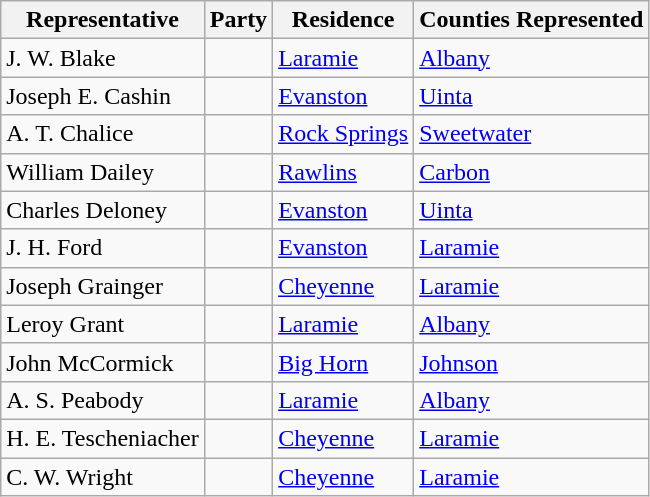<table class="wikitable">
<tr>
<th>Representative</th>
<th>Party</th>
<th>Residence</th>
<th>Counties Represented</th>
</tr>
<tr>
<td>J. W. Blake</td>
<td></td>
<td><a href='#'>Laramie</a></td>
<td><a href='#'>Albany</a></td>
</tr>
<tr>
<td>Joseph E. Cashin</td>
<td></td>
<td><a href='#'>Evanston</a></td>
<td><a href='#'>Uinta</a></td>
</tr>
<tr>
<td>A. T. Chalice</td>
<td></td>
<td><a href='#'>Rock Springs</a></td>
<td><a href='#'>Sweetwater</a></td>
</tr>
<tr>
<td>William Dailey</td>
<td></td>
<td><a href='#'>Rawlins</a></td>
<td><a href='#'>Carbon</a></td>
</tr>
<tr>
<td>Charles Deloney</td>
<td></td>
<td><a href='#'>Evanston</a></td>
<td><a href='#'>Uinta</a></td>
</tr>
<tr>
<td>J. H. Ford</td>
<td></td>
<td><a href='#'>Evanston</a></td>
<td><a href='#'>Laramie</a></td>
</tr>
<tr>
<td>Joseph Grainger</td>
<td></td>
<td><a href='#'>Cheyenne</a></td>
<td><a href='#'>Laramie</a></td>
</tr>
<tr>
<td>Leroy Grant</td>
<td></td>
<td><a href='#'>Laramie</a></td>
<td><a href='#'>Albany</a></td>
</tr>
<tr>
<td>John McCormick</td>
<td></td>
<td><a href='#'>Big Horn</a></td>
<td><a href='#'>Johnson</a></td>
</tr>
<tr>
<td>A. S. Peabody</td>
<td></td>
<td><a href='#'>Laramie</a></td>
<td><a href='#'>Albany</a></td>
</tr>
<tr>
<td>H. E. Tescheniacher</td>
<td></td>
<td><a href='#'>Cheyenne</a></td>
<td><a href='#'>Laramie</a></td>
</tr>
<tr>
<td>C. W. Wright</td>
<td></td>
<td><a href='#'>Cheyenne</a></td>
<td><a href='#'>Laramie</a></td>
</tr>
</table>
